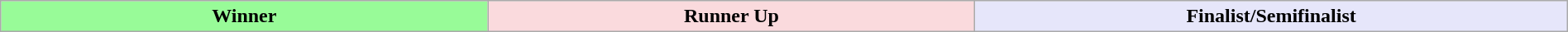<table class="wikitable" style="margin:1em auto; text-align:center;">
<tr>
<td style="background:palegreen; width:1%;"><strong>Winner</strong></td>
<td style="background:#fadadd; width:1%;"><strong>Runner Up</strong></td>
<td style="background:lavender; width:1%;"><strong>Finalist/Semifinalist</strong></td>
</tr>
</table>
